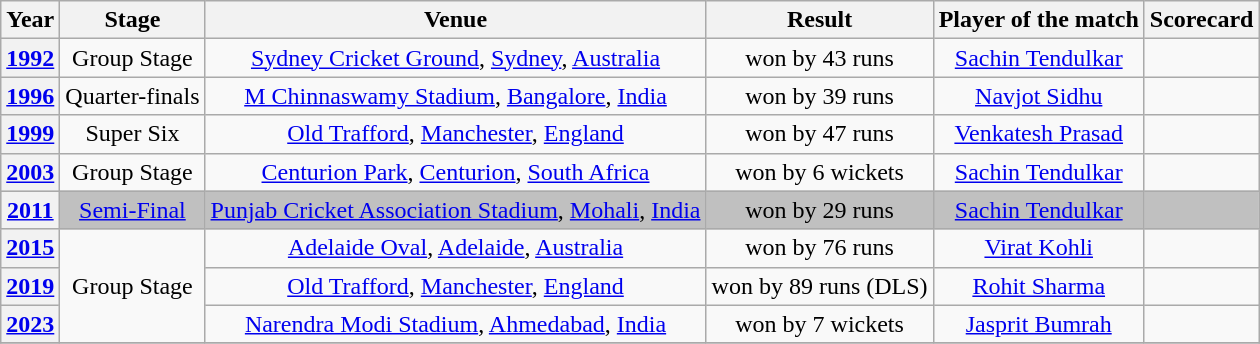<table class="wikitable sortable" " style="text-align:center">
<tr>
<th>Year</th>
<th>Stage</th>
<th>Venue</th>
<th>Result</th>
<th>Player of the match</th>
<th>Scorecard</th>
</tr>
<tr>
<th><a href='#'>1992</a></th>
<td>Group Stage</td>
<td><a href='#'>Sydney Cricket Ground</a>, <a href='#'>Sydney</a>, <a href='#'>Australia</a></td>
<td> won by 43 runs</td>
<td> <a href='#'>Sachin Tendulkar</a></td>
<td></td>
</tr>
<tr>
<th><a href='#'>1996</a></th>
<td>Quarter-finals</td>
<td><a href='#'>M Chinnaswamy Stadium</a>, <a href='#'>Bangalore</a>, <a href='#'>India</a></td>
<td> won by 39 runs</td>
<td> <a href='#'>Navjot Sidhu</a></td>
<td></td>
</tr>
<tr>
<th><a href='#'>1999</a></th>
<td>Super Six</td>
<td><a href='#'>Old Trafford</a>, <a href='#'>Manchester</a>, <a href='#'>England</a></td>
<td> won by 47 runs</td>
<td> <a href='#'>Venkatesh Prasad</a></td>
<td></td>
</tr>
<tr>
<th><a href='#'>2003</a></th>
<td>Group Stage</td>
<td><a href='#'>Centurion Park</a>, <a href='#'>Centurion</a>, <a href='#'>South Africa</a></td>
<td> won by 6 wickets</td>
<td> <a href='#'>Sachin Tendulkar</a></td>
<td></td>
</tr>
<tr bgcolor=silver>
<th><a href='#'>2011</a></th>
<td><a href='#'>Semi-Final</a></td>
<td><a href='#'>Punjab Cricket Association Stadium</a>, <a href='#'>Mohali</a>, <a href='#'>India</a></td>
<td> won by 29 runs</td>
<td> <a href='#'>Sachin Tendulkar</a></td>
<td></td>
</tr>
<tr>
<th><a href='#'>2015</a></th>
<td rowspan="3">Group Stage</td>
<td><a href='#'>Adelaide Oval</a>, <a href='#'>Adelaide</a>, <a href='#'>Australia</a></td>
<td> won by 76 runs</td>
<td> <a href='#'>Virat Kohli</a></td>
<td></td>
</tr>
<tr>
<th><a href='#'>2019</a></th>
<td><a href='#'>Old Trafford</a>, <a href='#'>Manchester</a>, <a href='#'>England</a></td>
<td> won by 89 runs (DLS)</td>
<td> <a href='#'>Rohit Sharma</a></td>
<td></td>
</tr>
<tr>
<th><a href='#'>2023</a></th>
<td><a href='#'>Narendra Modi Stadium</a>, <a href='#'>Ahmedabad</a>, <a href='#'>India</a></td>
<td> won by 7 wickets</td>
<td> <a href='#'>Jasprit Bumrah</a></td>
<td></td>
</tr>
<tr>
</tr>
</table>
